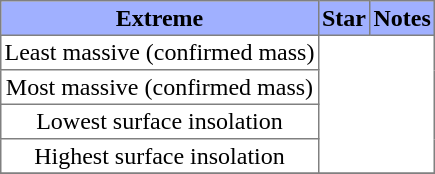<table class="toccolours sortable" border="1" cellspacing="0" cellpadding="2" align="center" style="text-align:center; border-collapse:collapse; margin-left: 0; margin-right: auto;">
<tr bgcolor="#a0b0ff">
<th>Extreme</th>
<th>Star</th>
<th>Notes</th>
</tr>
<tr>
<td>Least massive (confirmed mass)</td>
<td colspan="2" rowspan="4"></td>
</tr>
<tr>
<td>Most massive (confirmed mass)</td>
</tr>
<tr>
<td>Lowest surface insolation</td>
</tr>
<tr>
<td>Highest surface insolation</td>
</tr>
<tr>
</tr>
</table>
